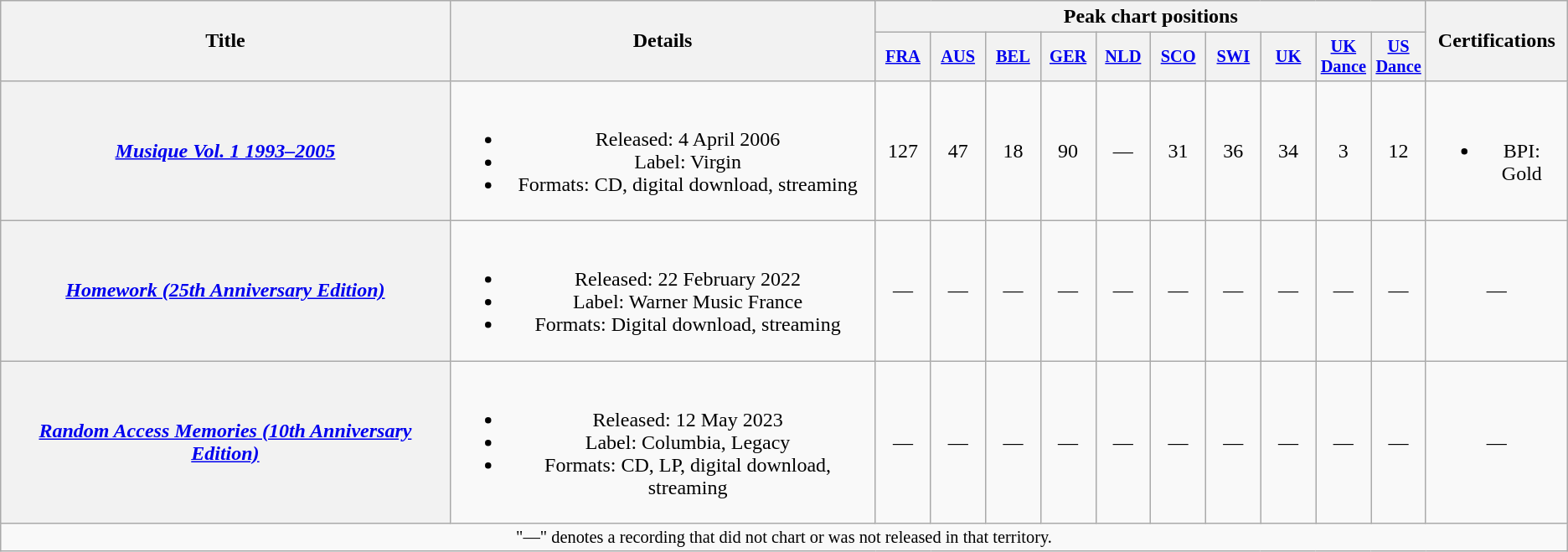<table class="wikitable plainrowheaders" style="text-align:center;">
<tr>
<th scope="col" rowspan="2">Title</th>
<th scope="col" rowspan="2">Details</th>
<th scope="col" colspan="10">Peak chart positions</th>
<th scope="col" rowspan="2">Certifications</th>
</tr>
<tr>
<th scope="col" style="width:2.75em;font-size:85%;"><a href='#'>FRA</a><br></th>
<th scope="col" style="width:2.75em;font-size:85%;"><a href='#'>AUS</a><br></th>
<th scope="col" style="width:2.75em;font-size:85%;"><a href='#'>BEL</a><br></th>
<th scope="col" style="width:2.75em;font-size:85%;"><a href='#'>GER</a><br></th>
<th scope="col" style="width:2.75em;font-size:85%;"><a href='#'>NLD</a><br></th>
<th scope="col" style="width:2.75em;font-size:85%;"><a href='#'>SCO</a><br></th>
<th scope="col" style="width:2.75em;font-size:85%;"><a href='#'>SWI</a><br></th>
<th scope="col" style="width:2.75em;font-size:85%;"><a href='#'>UK</a><br></th>
<th scope="col" style="width:2.75em;font-size:85%;"><a href='#'>UK<br>Dance</a><br></th>
<th scope="col" style="width:2.75em;font-size:85%;"><a href='#'>US<br>Dance</a><br></th>
</tr>
<tr>
<th scope="row"><em><a href='#'>Musique Vol. 1 1993–2005</a></em></th>
<td><br><ul><li>Released: 4 April 2006 </li><li>Label: Virgin</li><li>Formats: CD, digital download, streaming</li></ul></td>
<td>127</td>
<td>47</td>
<td>18</td>
<td>90</td>
<td>—</td>
<td>31</td>
<td>36</td>
<td>34</td>
<td>3</td>
<td>12</td>
<td><br><ul><li>BPI: Gold</li></ul></td>
</tr>
<tr>
<th scope="row"><em><a href='#'>Homework (25th Anniversary Edition)</a></em></th>
<td><br><ul><li>Released: 22 February 2022 </li><li>Label: Warner Music France</li><li>Formats: Digital download, streaming</li></ul></td>
<td>—</td>
<td>—</td>
<td>—</td>
<td>—</td>
<td>—</td>
<td>—</td>
<td>—</td>
<td>—</td>
<td>—</td>
<td>—</td>
<td>—</td>
</tr>
<tr>
<th scope="row"><em><a href='#'>Random Access Memories (10th Anniversary Edition)</a></em></th>
<td><br><ul><li>Released: 12 May 2023 </li><li>Label: Columbia, Legacy</li><li>Formats: CD, LP, digital download, streaming</li></ul></td>
<td>—</td>
<td>—</td>
<td>—</td>
<td>—</td>
<td>—</td>
<td>—</td>
<td>—</td>
<td>—</td>
<td>—</td>
<td>—</td>
<td>—</td>
</tr>
<tr>
<td colspan="14" style="font-size:85%">"—" denotes a recording that did not chart or was not released in that territory.</td>
</tr>
</table>
